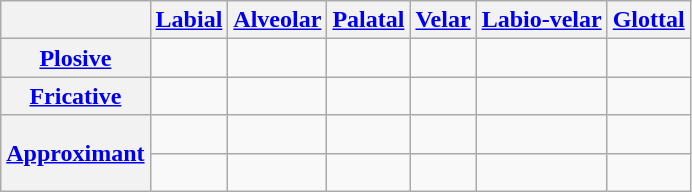<table class="wikitable">
<tr>
<th> </th>
<th><a href='#'>Labial</a></th>
<th><a href='#'>Alveolar</a></th>
<th><a href='#'>Palatal</a></th>
<th><a href='#'>Velar</a></th>
<th><a href='#'>Labio-velar</a></th>
<th><a href='#'>Glottal</a></th>
</tr>
<tr>
<th><a href='#'>Plosive</a></th>
<td align=center>   </td>
<td align=center>  </td>
<td></td>
<td align=center>  </td>
<td align=center>  </td>
<td> </td>
</tr>
<tr>
<th><a href='#'>Fricative</a></th>
<td align=center>  </td>
<td align=center>  </td>
<td></td>
<td align=center>  </td>
<td> </td>
<td align=center></td>
</tr>
<tr>
<th rowspan=2><a href='#'>Approximant</a></th>
<td> </td>
<td align=center> </td>
<td> </td>
<td> </td>
<td> </td>
<td> </td>
</tr>
<tr>
<td align=center></td>
<td align=center></td>
<td align=center></td>
<td> </td>
<td align=center></td>
<td> </td>
</tr>
</table>
